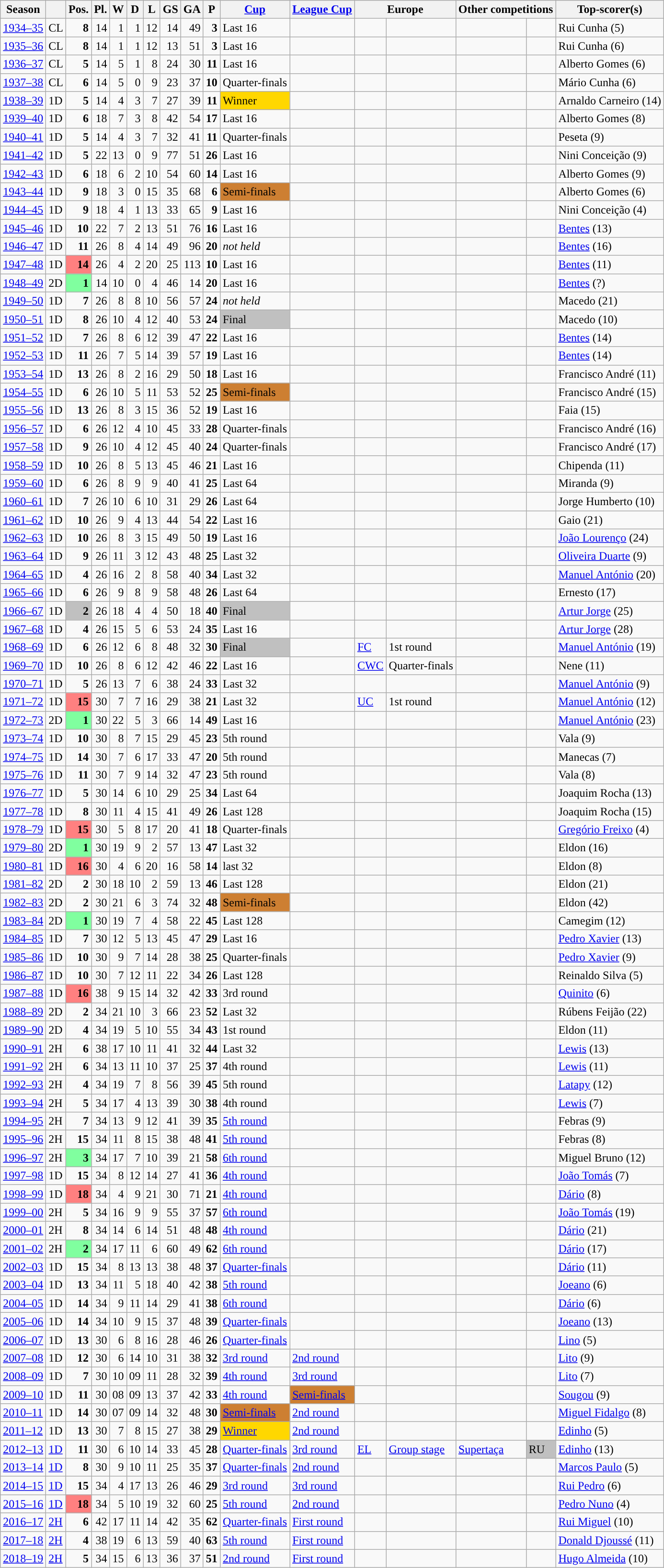<table class="wikitable collapsible collapsed">
<tr bgcolor="#efefef">
<th>Season</th>
<th></th>
<th>Pos.</th>
<th>Pl.</th>
<th>W</th>
<th>D</th>
<th>L</th>
<th>GS</th>
<th>GA</th>
<th>P</th>
<th><a href='#'>Cup</a></th>
<th><a href='#'>League Cup</a></th>
<th colspan=2>Europe</th>
<th colspan=2>Other competitions</th>
<th>Top-scorer(s)</th>
</tr>
<tr>
<td><a href='#'>1934–35</a></td>
<td>CL</td>
<td align=right><strong>8</strong></td>
<td align=right>14</td>
<td align=right>1</td>
<td align=right>1</td>
<td align=right>12</td>
<td align=right>14</td>
<td align=right>49</td>
<td align=right><strong>3</strong></td>
<td>Last 16</td>
<td align=center></td>
<td align=center></td>
<td align=center></td>
<td align=center></td>
<td align=center></td>
<td>Rui Cunha (5)</td>
</tr>
<tr>
<td><a href='#'>1935–36</a></td>
<td>CL</td>
<td align=right><strong>8</strong></td>
<td align=right>14</td>
<td align=right>1</td>
<td align=right>1</td>
<td align=right>12</td>
<td align=right>13</td>
<td align=right>51</td>
<td align=right><strong>3</strong></td>
<td>Last 16</td>
<td align=center></td>
<td align=center></td>
<td align=center></td>
<td align=center></td>
<td align=center></td>
<td>Rui Cunha (6)</td>
</tr>
<tr>
<td><a href='#'>1936–37</a></td>
<td>CL</td>
<td align=right><strong>5</strong></td>
<td align=right>14</td>
<td align=right>5</td>
<td align=right>1</td>
<td align=right>8</td>
<td align=right>24</td>
<td align=right>30</td>
<td align=right><strong>11</strong></td>
<td>Last 16</td>
<td align=center></td>
<td align=center></td>
<td align=center></td>
<td align=center></td>
<td align=center></td>
<td>Alberto Gomes (6)</td>
</tr>
<tr>
<td><a href='#'>1937–38</a></td>
<td>CL</td>
<td align=right><strong>6</strong></td>
<td align=right>14</td>
<td align=right>5</td>
<td align=right>0</td>
<td align=right>9</td>
<td align=right>23</td>
<td align=right>37</td>
<td align=right><strong>10</strong></td>
<td>Quarter-finals</td>
<td align=center></td>
<td align=center></td>
<td align=center></td>
<td align=center></td>
<td align=center></td>
<td>Mário Cunha (6)</td>
</tr>
<tr>
<td><a href='#'>1938–39</a></td>
<td>1D</td>
<td align=right><strong>5</strong></td>
<td align=right>14</td>
<td align=right>4</td>
<td align=right>3</td>
<td align=right>7</td>
<td align=right>27</td>
<td align=right>39</td>
<td align=right><strong>11</strong></td>
<td bgcolor=gold>Winner</td>
<td align=center></td>
<td align=center></td>
<td align=center></td>
<td align=center></td>
<td align=center></td>
<td>Arnaldo Carneiro (14)</td>
</tr>
<tr>
<td><a href='#'>1939–40</a></td>
<td>1D</td>
<td align=right><strong>6</strong></td>
<td align=right>18</td>
<td align=right>7</td>
<td align=right>3</td>
<td align=right>8</td>
<td align=right>42</td>
<td align=right>54</td>
<td align=right><strong>17</strong></td>
<td>Last 16</td>
<td align=center></td>
<td align=center></td>
<td align=center></td>
<td align=center></td>
<td align=center></td>
<td>Alberto Gomes (8)</td>
</tr>
<tr>
<td><a href='#'>1940–41</a></td>
<td>1D</td>
<td align=right><strong>5</strong></td>
<td align=right>14</td>
<td align=right>4</td>
<td align=right>3</td>
<td align=right>7</td>
<td align=right>32</td>
<td align=right>41</td>
<td align=right><strong>11</strong></td>
<td>Quarter-finals</td>
<td align=center></td>
<td align=center></td>
<td align=center></td>
<td align=center></td>
<td align=center></td>
<td>Peseta (9)</td>
</tr>
<tr>
<td><a href='#'>1941–42</a></td>
<td>1D</td>
<td align=right><strong>5</strong></td>
<td align=right>22</td>
<td align=right>13</td>
<td align=right>0</td>
<td align=right>9</td>
<td align=right>77</td>
<td align=right>51</td>
<td align=right><strong>26</strong></td>
<td>Last 16</td>
<td align=center></td>
<td align=center></td>
<td align=center></td>
<td align=center></td>
<td align=center></td>
<td>Nini Conceição (9)</td>
</tr>
<tr>
<td><a href='#'>1942–43</a></td>
<td>1D</td>
<td align=right><strong>6</strong></td>
<td align=right>18</td>
<td align=right>6</td>
<td align=right>2</td>
<td align=right>10</td>
<td align=right>54</td>
<td align=right>60</td>
<td align=right><strong>14</strong></td>
<td>Last 16</td>
<td align=center></td>
<td align=center></td>
<td align=center></td>
<td align=center></td>
<td align=center></td>
<td>Alberto Gomes (9)</td>
</tr>
<tr>
<td><a href='#'>1943–44</a></td>
<td>1D</td>
<td align=right><strong>9</strong></td>
<td align=right>18</td>
<td align=right>3</td>
<td align=right>0</td>
<td align=right>15</td>
<td align=right>35</td>
<td align=right>68</td>
<td align=right><strong>6</strong></td>
<td bgcolor=#CD7F32>Semi-finals</td>
<td align=center></td>
<td align=center></td>
<td align=center></td>
<td align=center></td>
<td align=center></td>
<td>Alberto Gomes (6)</td>
</tr>
<tr>
<td><a href='#'>1944–45</a></td>
<td>1D</td>
<td align=right><strong>9</strong></td>
<td align=right>18</td>
<td align=right>4</td>
<td align=right>1</td>
<td align=right>13</td>
<td align=right>33</td>
<td align=right>65</td>
<td align=right><strong>9</strong></td>
<td>Last 16</td>
<td align=center></td>
<td align=center></td>
<td align=center></td>
<td align=center></td>
<td align=center></td>
<td>Nini Conceição (4)</td>
</tr>
<tr>
<td><a href='#'>1945–46</a></td>
<td>1D</td>
<td align=right><strong>10</strong></td>
<td align=right>22</td>
<td align=right>7</td>
<td align=right>2</td>
<td align=right>13</td>
<td align=right>51</td>
<td align=right>76</td>
<td align=right><strong>16</strong></td>
<td>Last 16</td>
<td align=center></td>
<td align=center></td>
<td align=center></td>
<td align=center></td>
<td align=center></td>
<td><a href='#'>Bentes</a> (13)</td>
</tr>
<tr>
<td><a href='#'>1946–47</a></td>
<td>1D</td>
<td align=right><strong>11</strong></td>
<td align=right>26</td>
<td align=right>8</td>
<td align=right>4</td>
<td align=right>14</td>
<td align=right>49</td>
<td align=right>96</td>
<td align=right><strong>20</strong></td>
<td><em>not held</em></td>
<td align=center></td>
<td align=center></td>
<td align=center></td>
<td align=center></td>
<td align=center></td>
<td><a href='#'>Bentes</a> (16)</td>
</tr>
<tr>
<td><a href='#'>1947–48</a></td>
<td>1D</td>
<td align=right bgcolor="#FF8080"><strong>14</strong></td>
<td align=right>26</td>
<td align=right>4</td>
<td align=right>2</td>
<td align=right>20</td>
<td align=right>25</td>
<td align=right>113</td>
<td align=right><strong>10</strong></td>
<td>Last 16</td>
<td align=center></td>
<td align=center></td>
<td align=center></td>
<td align=center></td>
<td align=center></td>
<td><a href='#'>Bentes</a> (11)</td>
</tr>
<tr>
<td><a href='#'>1948–49</a></td>
<td>2D</td>
<td align=right bgcolor="#80FF9F"><strong>1</strong></td>
<td align=right>14</td>
<td align=right>10</td>
<td align=right>0</td>
<td align=right>4</td>
<td align=right>46</td>
<td align=right>14</td>
<td align=right><strong>20</strong></td>
<td>Last 16</td>
<td align=center></td>
<td align=center></td>
<td align=center></td>
<td align=center></td>
<td align=center></td>
<td><a href='#'>Bentes</a> (?)</td>
</tr>
<tr>
<td><a href='#'>1949–50</a></td>
<td>1D</td>
<td align=right><strong>7</strong></td>
<td align=right>26</td>
<td align=right>8</td>
<td align=right>8</td>
<td align=right>10</td>
<td align=right>56</td>
<td align=right>57</td>
<td align=right><strong>24</strong></td>
<td><em>not held</em></td>
<td align=center></td>
<td align=center></td>
<td align=center></td>
<td align=center></td>
<td align=center></td>
<td>Macedo (21)</td>
</tr>
<tr>
<td><a href='#'>1950–51</a></td>
<td>1D</td>
<td align=right><strong>8</strong></td>
<td align=right>26</td>
<td align=right>10</td>
<td align=right>4</td>
<td align=right>12</td>
<td align=right>40</td>
<td align=right>53</td>
<td align=right><strong>24</strong></td>
<td bgcolor=silver>Final</td>
<td align=center></td>
<td align=center></td>
<td align=center></td>
<td align=center></td>
<td align=center></td>
<td>Macedo (10)</td>
</tr>
<tr>
<td><a href='#'>1951–52</a></td>
<td>1D</td>
<td align=right><strong>7</strong></td>
<td align=right>26</td>
<td align=right>8</td>
<td align=right>6</td>
<td align=right>12</td>
<td align=right>39</td>
<td align=right>47</td>
<td align=right><strong>22</strong></td>
<td>Last 16</td>
<td align=center></td>
<td align=center></td>
<td align=center></td>
<td align=center></td>
<td align=center></td>
<td><a href='#'>Bentes</a> (14)</td>
</tr>
<tr>
<td><a href='#'>1952–53</a></td>
<td>1D</td>
<td align=right><strong>11</strong></td>
<td align=right>26</td>
<td align=right>7</td>
<td align=right>5</td>
<td align=right>14</td>
<td align=right>39</td>
<td align=right>57</td>
<td align=right><strong>19</strong></td>
<td>Last 16</td>
<td align=center></td>
<td align=center></td>
<td align=center></td>
<td align=center></td>
<td align=center></td>
<td><a href='#'>Bentes</a> (14)</td>
</tr>
<tr>
<td><a href='#'>1953–54</a></td>
<td>1D</td>
<td align=right><strong>13</strong></td>
<td align=right>26</td>
<td align=right>8</td>
<td align=right>2</td>
<td align=right>16</td>
<td align=right>29</td>
<td align=right>50</td>
<td align=right><strong>18</strong></td>
<td>Last 16</td>
<td align=center></td>
<td align=center></td>
<td align=center></td>
<td align=center></td>
<td align=center></td>
<td>Francisco André (11)</td>
</tr>
<tr>
<td><a href='#'>1954–55</a></td>
<td>1D</td>
<td align=right><strong>6</strong></td>
<td align=right>26</td>
<td align=right>10</td>
<td align=right>5</td>
<td align=right>11</td>
<td align=right>53</td>
<td align=right>52</td>
<td align=right><strong>25</strong></td>
<td bgcolor=#CD7F32>Semi-finals</td>
<td align=center></td>
<td align=center></td>
<td align=center></td>
<td align=center></td>
<td align=center></td>
<td>Francisco André (15)</td>
</tr>
<tr>
<td><a href='#'>1955–56</a></td>
<td>1D</td>
<td align=right><strong>13</strong></td>
<td align=right>26</td>
<td align=right>8</td>
<td align=right>3</td>
<td align=right>15</td>
<td align=right>36</td>
<td align=right>52</td>
<td align=right><strong>19</strong></td>
<td>Last 16</td>
<td align=center></td>
<td align=center></td>
<td align=center></td>
<td align=center></td>
<td align=center></td>
<td>Faia (15)</td>
</tr>
<tr>
<td><a href='#'>1956–57</a></td>
<td>1D</td>
<td align=right><strong>6</strong></td>
<td align=right>26</td>
<td align=right>12</td>
<td align=right>4</td>
<td align=right>10</td>
<td align=right>45</td>
<td align=right>33</td>
<td align=right><strong>28</strong></td>
<td>Quarter-finals</td>
<td align=center></td>
<td align=center></td>
<td align=center></td>
<td align=center></td>
<td align=center></td>
<td>Francisco André (16)</td>
</tr>
<tr>
<td><a href='#'>1957–58</a></td>
<td>1D</td>
<td align=right><strong>9</strong></td>
<td align=right>26</td>
<td align=right>10</td>
<td align=right>4</td>
<td align=right>12</td>
<td align=right>45</td>
<td align=right>40</td>
<td align=right><strong>24</strong></td>
<td>Quarter-finals</td>
<td align=center></td>
<td align=center></td>
<td align=center></td>
<td align=center></td>
<td align=center></td>
<td>Francisco André (17)</td>
</tr>
<tr>
<td><a href='#'>1958–59</a></td>
<td>1D</td>
<td align=right><strong>10</strong></td>
<td align=right>26</td>
<td align=right>8</td>
<td align=right>5</td>
<td align=right>13</td>
<td align=right>45</td>
<td align=right>46</td>
<td align=right><strong>21</strong></td>
<td>Last 16</td>
<td align=center></td>
<td align=center></td>
<td align=center></td>
<td align=center></td>
<td align=center></td>
<td>Chipenda (11)</td>
</tr>
<tr>
<td><a href='#'>1959–60</a></td>
<td>1D</td>
<td align=right><strong>6</strong></td>
<td align=right>26</td>
<td align=right>8</td>
<td align=right>9</td>
<td align=right>9</td>
<td align=right>40</td>
<td align=right>41</td>
<td align=right><strong>25</strong></td>
<td>Last 64</td>
<td align=center></td>
<td align=center></td>
<td align=center></td>
<td align=center></td>
<td align=center></td>
<td>Miranda (9)</td>
</tr>
<tr>
<td><a href='#'>1960–61</a></td>
<td>1D</td>
<td align=right><strong>7</strong></td>
<td align=right>26</td>
<td align=right>10</td>
<td align=right>6</td>
<td align=right>10</td>
<td align=right>31</td>
<td align=right>29</td>
<td align=right><strong>26</strong></td>
<td>Last 64</td>
<td align=center></td>
<td align=center></td>
<td align=center></td>
<td align=center></td>
<td align=center></td>
<td>Jorge Humberto (10)</td>
</tr>
<tr>
<td><a href='#'>1961–62</a></td>
<td>1D</td>
<td align=right><strong>10</strong></td>
<td align=right>26</td>
<td align=right>9</td>
<td align=right>4</td>
<td align=right>13</td>
<td align=right>44</td>
<td align=right>54</td>
<td align=right><strong>22</strong></td>
<td>Last 16</td>
<td align=center></td>
<td align=center></td>
<td align=center></td>
<td align=center></td>
<td align=center></td>
<td>Gaio (21)</td>
</tr>
<tr>
<td><a href='#'>1962–63</a></td>
<td>1D</td>
<td align=right><strong>10</strong></td>
<td align=right>26</td>
<td align=right>8</td>
<td align=right>3</td>
<td align=right>15</td>
<td align=right>49</td>
<td align=right>50</td>
<td align=right><strong>19</strong></td>
<td>Last 16</td>
<td align=center></td>
<td align=center></td>
<td align=center></td>
<td align=center></td>
<td align=center></td>
<td><a href='#'>João Lourenço</a> (24)</td>
</tr>
<tr>
<td><a href='#'>1963–64</a></td>
<td>1D</td>
<td align=right><strong>9</strong></td>
<td align=right>26</td>
<td align=right>11</td>
<td align=right>3</td>
<td align=right>12</td>
<td align=right>43</td>
<td align=right>48</td>
<td align=right><strong>25</strong></td>
<td>Last 32</td>
<td align=center></td>
<td align=center></td>
<td align=center></td>
<td align=center></td>
<td align=center></td>
<td><a href='#'>Oliveira Duarte</a> (9)</td>
</tr>
<tr>
<td><a href='#'>1964–65</a></td>
<td>1D</td>
<td align=right><strong>4</strong></td>
<td align=right>26</td>
<td align=right>16</td>
<td align=right>2</td>
<td align=right>8</td>
<td align=right>58</td>
<td align=right>40</td>
<td align=right><strong>34</strong></td>
<td>Last 32</td>
<td align=center></td>
<td align=center></td>
<td align=center></td>
<td align=center></td>
<td align=center></td>
<td><a href='#'>Manuel António</a> (20)</td>
</tr>
<tr>
<td><a href='#'>1965–66</a></td>
<td>1D</td>
<td align=right><strong>6</strong></td>
<td align=right>26</td>
<td align=right>9</td>
<td align=right>8</td>
<td align=right>9</td>
<td align=right>58</td>
<td align=right>48</td>
<td align=right><strong>26</strong></td>
<td>Last 64</td>
<td align=center></td>
<td align=center></td>
<td align=center></td>
<td align=center></td>
<td align=center></td>
<td>Ernesto (17)</td>
</tr>
<tr>
<td><a href='#'>1966–67</a></td>
<td>1D</td>
<td align=right bgcolor=silver><strong>2</strong></td>
<td align=right>26</td>
<td align=right>18</td>
<td align=right>4</td>
<td align=right>4</td>
<td align=right>50</td>
<td align=right>18</td>
<td align=right><strong>40</strong></td>
<td bgcolor=silver>Final</td>
<td align=center></td>
<td align=center></td>
<td align=center></td>
<td align=center></td>
<td align=center></td>
<td><a href='#'>Artur Jorge</a> (25)</td>
</tr>
<tr>
<td><a href='#'>1967–68</a></td>
<td>1D</td>
<td align=right><strong>4</strong></td>
<td align=right>26</td>
<td align=right>15</td>
<td align=right>5</td>
<td align=right>6</td>
<td align=right>53</td>
<td align=right>24</td>
<td align=right><strong>35</strong></td>
<td>Last 16</td>
<td align=center></td>
<td align=center></td>
<td align=center></td>
<td align=center></td>
<td align=center></td>
<td><a href='#'>Artur Jorge</a> (28)</td>
</tr>
<tr>
<td><a href='#'>1968–69</a></td>
<td>1D</td>
<td align=right><strong>6</strong></td>
<td align=right>26</td>
<td align=right>12</td>
<td align=right>6</td>
<td align=right>8</td>
<td align=right>48</td>
<td align=right>32</td>
<td align=right><strong>30</strong></td>
<td bgcolor=silver>Final</td>
<td align=center></td>
<td><a href='#'>FC</a></td>
<td>1st round</td>
<td align=center></td>
<td align=center></td>
<td><a href='#'>Manuel António</a> (19)</td>
</tr>
<tr>
<td><a href='#'>1969–70</a></td>
<td>1D</td>
<td align=right><strong>10</strong></td>
<td align=right>26</td>
<td align=right>8</td>
<td align=right>6</td>
<td align=right>12</td>
<td align=right>42</td>
<td align=right>46</td>
<td align=right><strong>22</strong></td>
<td>Last 16</td>
<td align=center></td>
<td><a href='#'>CWC</a></td>
<td>Quarter-finals</td>
<td align=center></td>
<td align=center></td>
<td>Nene (11)</td>
</tr>
<tr>
<td><a href='#'>1970–71</a></td>
<td>1D</td>
<td align=right><strong>5</strong></td>
<td align=right>26</td>
<td align=right>13</td>
<td align=right>7</td>
<td align=right>6</td>
<td align=right>38</td>
<td align=right>24</td>
<td align=right><strong>33</strong></td>
<td>Last 32</td>
<td align=center></td>
<td align=center></td>
<td align=center></td>
<td align=center></td>
<td align=center></td>
<td><a href='#'>Manuel António</a> (9)</td>
</tr>
<tr>
<td><a href='#'>1971–72</a></td>
<td>1D</td>
<td align=right bgcolor="#FF8080"><strong>15</strong></td>
<td align=right>30</td>
<td align=right>7</td>
<td align=right>7</td>
<td align=right>16</td>
<td align=right>29</td>
<td align=right>38</td>
<td align=right><strong>21</strong></td>
<td>Last 32</td>
<td align=center></td>
<td><a href='#'>UC</a></td>
<td>1st round</td>
<td align=center></td>
<td align=center></td>
<td><a href='#'>Manuel António</a> (12)</td>
</tr>
<tr>
<td><a href='#'>1972–73</a></td>
<td>2D</td>
<td align=right bgcolor="#80FF9F"><strong>1</strong></td>
<td align=right>30</td>
<td align=right>22</td>
<td align=right>5</td>
<td align=right>3</td>
<td align=right>66</td>
<td align=right>14</td>
<td align=right><strong>49</strong></td>
<td>Last 16</td>
<td align=center></td>
<td align=center></td>
<td align=center></td>
<td align=center></td>
<td align=center></td>
<td><a href='#'>Manuel António</a> (23)</td>
</tr>
<tr>
<td><a href='#'>1973–74</a></td>
<td>1D</td>
<td align=right><strong>10</strong></td>
<td align=right>30</td>
<td align=right>8</td>
<td align=right>7</td>
<td align=right>15</td>
<td align=right>29</td>
<td align=right>45</td>
<td align=right><strong>23</strong></td>
<td>5th round</td>
<td align=center></td>
<td align=center></td>
<td align=center></td>
<td align=center></td>
<td align=center></td>
<td>Vala (9)</td>
</tr>
<tr>
<td><a href='#'>1974–75</a></td>
<td>1D</td>
<td align=right><strong>14</strong></td>
<td align=right>30</td>
<td align=right>7</td>
<td align=right>6</td>
<td align=right>17</td>
<td align=right>33</td>
<td align=right>47</td>
<td align=right><strong>20</strong></td>
<td>5th round</td>
<td align=center></td>
<td align=center></td>
<td align=center></td>
<td align=center></td>
<td align=center></td>
<td>Manecas (7)</td>
</tr>
<tr>
<td><a href='#'>1975–76</a></td>
<td>1D</td>
<td align=right><strong>11</strong></td>
<td align=right>30</td>
<td align=right>7</td>
<td align=right>9</td>
<td align=right>14</td>
<td align=right>32</td>
<td align=right>47</td>
<td align=right><strong>23</strong></td>
<td>5th round</td>
<td align=center></td>
<td align=center></td>
<td align=center></td>
<td align=center></td>
<td align=center></td>
<td>Vala (8)</td>
</tr>
<tr>
<td><a href='#'>1976–77</a></td>
<td>1D</td>
<td align=right><strong>5</strong></td>
<td align=right>30</td>
<td align=right>14</td>
<td align=right>6</td>
<td align=right>10</td>
<td align=right>29</td>
<td align=right>25</td>
<td align=right><strong>34</strong></td>
<td>Last 64</td>
<td align=center></td>
<td align=center></td>
<td align=center></td>
<td align=center></td>
<td align=center></td>
<td>Joaquim Rocha (13)</td>
</tr>
<tr>
<td><a href='#'>1977–78</a></td>
<td>1D</td>
<td align=right><strong>8</strong></td>
<td align=right>30</td>
<td align=right>11</td>
<td align=right>4</td>
<td align=right>15</td>
<td align=right>41</td>
<td align=right>49</td>
<td align=right><strong>26</strong></td>
<td>Last 128</td>
<td align=center></td>
<td align=center></td>
<td align=center></td>
<td align=center></td>
<td align=center></td>
<td>Joaquim Rocha (15)</td>
</tr>
<tr>
<td><a href='#'>1978–79</a></td>
<td>1D</td>
<td align=right bgcolor="#FF8080"><strong>15</strong></td>
<td align=right>30</td>
<td align=right>5</td>
<td align=right>8</td>
<td align=right>17</td>
<td align=right>20</td>
<td align=right>41</td>
<td align=right><strong>18</strong></td>
<td>Quarter-finals</td>
<td align=center></td>
<td align=center></td>
<td align=center></td>
<td align=center></td>
<td align=center></td>
<td><a href='#'>Gregório Freixo</a> (4)</td>
</tr>
<tr>
<td><a href='#'>1979–80</a></td>
<td>2D</td>
<td align=right bgcolor="#80FF9F"><strong>1</strong></td>
<td align=right>30</td>
<td align=right>19</td>
<td align=right>9</td>
<td align=right>2</td>
<td align=right>57</td>
<td align=right>13</td>
<td align=right><strong>47</strong></td>
<td>Last 32</td>
<td align=center></td>
<td align=center></td>
<td align=center></td>
<td align=center></td>
<td align=center></td>
<td>Eldon (16)</td>
</tr>
<tr>
<td><a href='#'>1980–81</a></td>
<td>1D</td>
<td align=right bgcolor="#FF8080"><strong>16</strong></td>
<td align=right>30</td>
<td align=right>4</td>
<td align=right>6</td>
<td align=right>20</td>
<td align=right>16</td>
<td align=right>58</td>
<td align=right><strong>14</strong></td>
<td>last 32</td>
<td align=center></td>
<td align=center></td>
<td align=center></td>
<td align=center></td>
<td align=center></td>
<td>Eldon (8)</td>
</tr>
<tr>
<td><a href='#'>1981–82</a></td>
<td>2D</td>
<td align=right><strong>2</strong></td>
<td align=right>30</td>
<td align=right>18</td>
<td align=right>10</td>
<td align=right>2</td>
<td align=right>59</td>
<td align=right>13</td>
<td align=right><strong>46</strong></td>
<td>Last 128</td>
<td align=center></td>
<td align=center></td>
<td align=center></td>
<td align=center></td>
<td align=center></td>
<td>Eldon (21)</td>
</tr>
<tr>
<td><a href='#'>1982–83</a></td>
<td>2D</td>
<td align=right><strong>2</strong></td>
<td align=right>30</td>
<td align=right>21</td>
<td align=right>6</td>
<td align=right>3</td>
<td align=right>74</td>
<td align=right>32</td>
<td align=right><strong>48</strong></td>
<td bgcolor=#CD7F32>Semi-finals</td>
<td align=center></td>
<td align=center></td>
<td align=center></td>
<td align=center></td>
<td align=center></td>
<td>Eldon (42)</td>
</tr>
<tr>
<td><a href='#'>1983–84</a></td>
<td>2D</td>
<td align=right bgcolor="#80FF9F"><strong>1</strong></td>
<td align=right>30</td>
<td align=right>19</td>
<td align=right>7</td>
<td align=right>4</td>
<td align=right>58</td>
<td align=right>22</td>
<td align=right><strong>45</strong></td>
<td>Last 128</td>
<td align=center></td>
<td align=center></td>
<td align=center></td>
<td align=center></td>
<td align=center></td>
<td>Camegim (12)</td>
</tr>
<tr>
<td><a href='#'>1984–85</a></td>
<td>1D</td>
<td align=right><strong>7</strong></td>
<td align=right>30</td>
<td align=right>12</td>
<td align=right>5</td>
<td align=right>13</td>
<td align=right>45</td>
<td align=right>47</td>
<td align=right><strong>29</strong></td>
<td>Last 16</td>
<td align=center></td>
<td align=center></td>
<td align=center></td>
<td align=center></td>
<td align=center></td>
<td><a href='#'>Pedro Xavier</a> (13)</td>
</tr>
<tr>
<td><a href='#'>1985–86</a></td>
<td>1D</td>
<td align=right><strong>10</strong></td>
<td align=right>30</td>
<td align=right>9</td>
<td align=right>7</td>
<td align=right>14</td>
<td align=right>28</td>
<td align=right>38</td>
<td align=right><strong>25</strong></td>
<td>Quarter-finals</td>
<td align=center></td>
<td align=center></td>
<td align=center></td>
<td align=center></td>
<td align=center></td>
<td><a href='#'>Pedro Xavier</a> (9)</td>
</tr>
<tr>
<td><a href='#'>1986–87</a></td>
<td>1D</td>
<td align=right><strong>10</strong></td>
<td align=right>30</td>
<td align=right>7</td>
<td align=right>12</td>
<td align=right>11</td>
<td align=right>22</td>
<td align=right>34</td>
<td align=right><strong>26</strong></td>
<td>Last 128</td>
<td align=center></td>
<td align=center></td>
<td align=center></td>
<td align=center></td>
<td align=center></td>
<td>Reinaldo Silva (5)</td>
</tr>
<tr>
<td><a href='#'>1987–88</a></td>
<td>1D</td>
<td align=right bgcolor="#FF8080"><strong>16</strong></td>
<td align=right>38</td>
<td align=right>9</td>
<td align=right>15</td>
<td align=right>14</td>
<td align=right>32</td>
<td align=right>42</td>
<td align=right><strong>33</strong></td>
<td>3rd round</td>
<td align=center></td>
<td align=center></td>
<td align=center></td>
<td align=center></td>
<td align=center></td>
<td><a href='#'>Quinito</a> (6)</td>
</tr>
<tr>
<td><a href='#'>1988–89</a></td>
<td>2D</td>
<td align=right><strong>2</strong></td>
<td align=right>34</td>
<td align=right>21</td>
<td align=right>10</td>
<td align=right>3</td>
<td align=right>66</td>
<td align=right>23</td>
<td align=right><strong>52</strong></td>
<td>Last 32</td>
<td align=center></td>
<td align=center></td>
<td align=center></td>
<td align=center></td>
<td align=center></td>
<td>Rúbens Feijão (22)</td>
</tr>
<tr>
<td><a href='#'>1989–90</a></td>
<td>2D</td>
<td align=right><strong>4</strong></td>
<td align=right>34</td>
<td align=right>19</td>
<td align=right>5</td>
<td align=right>10</td>
<td align=right>55</td>
<td align=right>34</td>
<td align=right><strong>43</strong></td>
<td>1st round</td>
<td align=center></td>
<td align=center></td>
<td align=center></td>
<td align=center></td>
<td align=center></td>
<td>Eldon (11)</td>
</tr>
<tr>
<td><a href='#'>1990–91</a></td>
<td>2H</td>
<td align=right><strong>6</strong></td>
<td align=right>38</td>
<td align=right>17</td>
<td align=right>10</td>
<td align=right>11</td>
<td align=right>41</td>
<td align=right>32</td>
<td align=right><strong>44</strong></td>
<td>Last 32</td>
<td align=center></td>
<td align=center></td>
<td align=center></td>
<td align=center></td>
<td align=center></td>
<td><a href='#'>Lewis</a> (13)</td>
</tr>
<tr>
<td><a href='#'>1991–92</a></td>
<td>2H</td>
<td align=right><strong>6</strong></td>
<td align=right>34</td>
<td align=right>13</td>
<td align=right>11</td>
<td align=right>10</td>
<td align=right>37</td>
<td align=right>25</td>
<td align=right><strong>37</strong></td>
<td>4th round</td>
<td align=center></td>
<td align=center></td>
<td align=center></td>
<td align=center></td>
<td align=center></td>
<td><a href='#'>Lewis</a> (11)</td>
</tr>
<tr>
<td><a href='#'>1992–93</a></td>
<td>2H</td>
<td align=right><strong>4</strong></td>
<td align=right>34</td>
<td align=right>19</td>
<td align=right>7</td>
<td align=right>8</td>
<td align=right>56</td>
<td align=right>39</td>
<td align=right><strong>45</strong></td>
<td>5th round</td>
<td align=center></td>
<td align=center></td>
<td align=center></td>
<td align=center></td>
<td align=center></td>
<td><a href='#'>Latapy</a> (12)</td>
</tr>
<tr>
<td><a href='#'>1993–94</a></td>
<td>2H</td>
<td align=right><strong>5</strong></td>
<td align=right>34</td>
<td align=right>17</td>
<td align=right>4</td>
<td align=right>13</td>
<td align=right>39</td>
<td align=right>30</td>
<td align=right><strong>38</strong></td>
<td>4th round</td>
<td align=center></td>
<td align=center></td>
<td align=center></td>
<td align=center></td>
<td align=center></td>
<td><a href='#'>Lewis</a> (7)</td>
</tr>
<tr>
<td><a href='#'>1994–95</a></td>
<td>2H</td>
<td align=right><strong>7</strong></td>
<td align=right>34</td>
<td align=right>13</td>
<td align=right>9</td>
<td align=right>12</td>
<td align=right>41</td>
<td align=right>39</td>
<td align=right><strong>35</strong></td>
<td><a href='#'>5th round</a></td>
<td align=center></td>
<td align=center></td>
<td align=center></td>
<td align=center></td>
<td align=center></td>
<td>Febras (9)</td>
</tr>
<tr>
<td><a href='#'>1995–96</a></td>
<td>2H</td>
<td align=right><strong>15</strong></td>
<td align=right>34</td>
<td align=right>11</td>
<td align=right>8</td>
<td align=right>15</td>
<td align=right>38</td>
<td align=right>48</td>
<td align=right><strong>41</strong></td>
<td><a href='#'>5th round</a></td>
<td align=center></td>
<td align=center></td>
<td align=center></td>
<td align=center></td>
<td align=center></td>
<td>Febras (8)</td>
</tr>
<tr>
<td><a href='#'>1996–97</a></td>
<td>2H</td>
<td align=right bgcolor="#80FF9F"><strong>3</strong></td>
<td align=right>34</td>
<td align=right>17</td>
<td align=right>7</td>
<td align=right>10</td>
<td align=right>39</td>
<td align=right>21</td>
<td align=right><strong>58</strong></td>
<td><a href='#'>6th round</a></td>
<td align=center></td>
<td align=center></td>
<td align=center></td>
<td align=center></td>
<td align=center></td>
<td>Miguel Bruno (12)</td>
</tr>
<tr>
<td><a href='#'>1997–98</a></td>
<td>1D</td>
<td align=right><strong>15</strong></td>
<td align=right>34</td>
<td align=right>8</td>
<td align=right>12</td>
<td align=right>14</td>
<td align=right>27</td>
<td align=right>41</td>
<td align=right><strong>36</strong></td>
<td><a href='#'>4th round</a></td>
<td align=center></td>
<td align=center></td>
<td align=center></td>
<td align=center></td>
<td align=center></td>
<td><a href='#'>João Tomás</a> (7)</td>
</tr>
<tr>
<td><a href='#'>1998–99</a></td>
<td>1D</td>
<td align=right bgcolor="#FF8080"><strong>18</strong></td>
<td align=right>34</td>
<td align=right>4</td>
<td align=right>9</td>
<td align=right>21</td>
<td align=right>30</td>
<td align=right>71</td>
<td align=right><strong>21</strong></td>
<td><a href='#'>4th round</a></td>
<td align=center></td>
<td align=center></td>
<td align=center></td>
<td align=center></td>
<td align=center></td>
<td><a href='#'>Dário</a> (8)</td>
</tr>
<tr>
<td><a href='#'>1999–00</a></td>
<td>2H</td>
<td align=right><strong>5</strong></td>
<td align=right>34</td>
<td align=right>16</td>
<td align=right>9</td>
<td align=right>9</td>
<td align=right>55</td>
<td align=right>37</td>
<td align=right><strong>57</strong></td>
<td><a href='#'>6th round</a></td>
<td align=center></td>
<td align=center></td>
<td align=center></td>
<td align=center></td>
<td align=center></td>
<td><a href='#'>João Tomás</a> (19)</td>
</tr>
<tr>
<td><a href='#'>2000–01</a></td>
<td>2H</td>
<td align=right><strong>8</strong></td>
<td align=right>34</td>
<td align=right>14</td>
<td align=right>6</td>
<td align=right>14</td>
<td align=right>51</td>
<td align=right>48</td>
<td align=right><strong>48</strong></td>
<td><a href='#'>4th round</a></td>
<td align=center></td>
<td align=center></td>
<td align=center></td>
<td align=center></td>
<td align=center></td>
<td><a href='#'>Dário</a> (21)</td>
</tr>
<tr>
<td><a href='#'>2001–02</a></td>
<td>2H</td>
<td align=right bgcolor="#80FF9F"><strong>2</strong></td>
<td align=right>34</td>
<td align=right>17</td>
<td align=right>11</td>
<td align=right>6</td>
<td align=right>60</td>
<td align=right>49</td>
<td align=right><strong>62</strong></td>
<td><a href='#'>6th round</a></td>
<td align=center></td>
<td align=center></td>
<td align=center></td>
<td align=center></td>
<td align=center></td>
<td><a href='#'>Dário</a> (17)</td>
</tr>
<tr>
<td><a href='#'>2002–03</a></td>
<td>1D</td>
<td align=right><strong>15</strong></td>
<td align=right>34</td>
<td align=right>8</td>
<td align=right>13</td>
<td align=right>13</td>
<td align=right>38</td>
<td align=right>48</td>
<td align=right><strong>37</strong></td>
<td><a href='#'>Quarter-finals</a></td>
<td align=center></td>
<td align=center></td>
<td align=center></td>
<td align=center></td>
<td align=center></td>
<td><a href='#'>Dário</a> (11)</td>
</tr>
<tr>
<td><a href='#'>2003–04</a></td>
<td>1D</td>
<td align=right><strong>13</strong></td>
<td align=right>34</td>
<td align=right>11</td>
<td align=right>5</td>
<td align=right>18</td>
<td align=right>40</td>
<td align=right>42</td>
<td align=right><strong>38</strong></td>
<td><a href='#'>5th round</a></td>
<td align=center></td>
<td align=center></td>
<td align=center></td>
<td align=center></td>
<td align=center></td>
<td><a href='#'>Joeano</a> (6)</td>
</tr>
<tr>
<td><a href='#'>2004–05</a></td>
<td>1D</td>
<td align=right><strong>14</strong></td>
<td align=right>34</td>
<td align=right>9</td>
<td align=right>11</td>
<td align=right>14</td>
<td align=right>29</td>
<td align=right>41</td>
<td align=right><strong>38</strong></td>
<td><a href='#'>6th round</a></td>
<td align=center></td>
<td align=center></td>
<td align=center></td>
<td align=center></td>
<td align=center></td>
<td><a href='#'>Dário</a> (6)</td>
</tr>
<tr>
<td><a href='#'>2005–06</a></td>
<td>1D</td>
<td align=right><strong>14</strong></td>
<td align=right>34</td>
<td align=right>10</td>
<td align=right>9</td>
<td align=right>15</td>
<td align=right>37</td>
<td align=right>48</td>
<td align=right><strong>39</strong></td>
<td><a href='#'>Quarter-finals</a></td>
<td align=center></td>
<td align=center></td>
<td align=center></td>
<td align=center></td>
<td align=center></td>
<td><a href='#'>Joeano</a> (13)</td>
</tr>
<tr>
<td><a href='#'>2006–07</a></td>
<td>1D</td>
<td align=right><strong>13</strong></td>
<td align=right>30</td>
<td align=right>6</td>
<td align=right>8</td>
<td align=right>16</td>
<td align=right>28</td>
<td align=right>46</td>
<td align=right><strong>26</strong></td>
<td><a href='#'>Quarter-finals</a></td>
<td align=center></td>
<td align=center></td>
<td align=center></td>
<td align=center></td>
<td align=center></td>
<td><a href='#'>Lino</a> (5)</td>
</tr>
<tr>
<td><a href='#'>2007–08</a></td>
<td>1D</td>
<td align=right><strong>12</strong></td>
<td align=right>30</td>
<td align=right>6</td>
<td align=right>14</td>
<td align=right>10</td>
<td align=right>31</td>
<td align=right>38</td>
<td align=right><strong>32</strong></td>
<td><a href='#'>3rd round</a></td>
<td><a href='#'>2nd round</a></td>
<td align=center></td>
<td align=center></td>
<td align=center></td>
<td align=center></td>
<td><a href='#'>Lito</a> (9)</td>
</tr>
<tr>
<td><a href='#'>2008–09</a></td>
<td>1D</td>
<td align=right><strong>7</strong></td>
<td align=right>30</td>
<td align=right>10</td>
<td align=right>09</td>
<td align=right>11</td>
<td align=right>28</td>
<td align=right>32</td>
<td align=right><strong>39</strong></td>
<td><a href='#'>4th round</a></td>
<td><a href='#'>3rd round</a></td>
<td align=center></td>
<td align=center></td>
<td align=center></td>
<td align=center></td>
<td><a href='#'>Lito</a> (7)</td>
</tr>
<tr>
<td><a href='#'>2009–10</a></td>
<td>1D</td>
<td align=right><strong>11</strong></td>
<td align=right>30</td>
<td align=right>08</td>
<td align=right>09</td>
<td align=right>13</td>
<td align=right>37</td>
<td align=right>42</td>
<td align=right><strong>33</strong></td>
<td><a href='#'>4th round</a></td>
<td bgcolor=#CD7F32><a href='#'>Semi-finals</a></td>
<td align=center></td>
<td align=center></td>
<td align=center></td>
<td align=center></td>
<td><a href='#'>Sougou</a> (9)</td>
</tr>
<tr>
<td><a href='#'>2010–11</a></td>
<td>1D</td>
<td align=right><strong>14</strong></td>
<td align=right>30</td>
<td align=right>07</td>
<td align=right>09</td>
<td align=right>14</td>
<td align=right>32</td>
<td align=right>48</td>
<td align=right><strong>30</strong></td>
<td bgcolor=#CD7F32><a href='#'>Semi-finals</a></td>
<td><a href='#'>2nd round</a></td>
<td align=center></td>
<td align=center></td>
<td align=center></td>
<td align=center></td>
<td><a href='#'>Miguel Fidalgo</a> (8)</td>
</tr>
<tr>
<td><a href='#'>2011–12</a></td>
<td>1D</td>
<td align=right><strong>13</strong></td>
<td align=right>30</td>
<td align=right>7</td>
<td align=right>8</td>
<td align=right>15</td>
<td align=right>27</td>
<td align=right>38</td>
<td align=right><strong>29</strong></td>
<td bgcolor=gold><a href='#'>Winner</a></td>
<td><a href='#'>2nd round</a></td>
<td align=center></td>
<td align=center></td>
<td align=center></td>
<td align=center></td>
<td><a href='#'>Edinho</a> (5)</td>
</tr>
<tr>
<td><a href='#'>2012–13</a></td>
<td><a href='#'>1D</a></td>
<td align=right><strong>11</strong></td>
<td align=right>30</td>
<td align=right>6</td>
<td align=right>10</td>
<td align=right>14</td>
<td align=right>33</td>
<td align=right>45</td>
<td align=right><strong>28</strong></td>
<td><a href='#'>Quarter-finals</a></td>
<td><a href='#'>3rd round</a></td>
<td><a href='#'>EL</a></td>
<td><a href='#'>Group stage</a></td>
<td><a href='#'>Supertaça</a></td>
<td bgcolor=silver>RU</td>
<td><a href='#'>Edinho</a> (13)</td>
</tr>
<tr>
<td><a href='#'>2013–14</a></td>
<td><a href='#'>1D</a></td>
<td align=right><strong>8</strong></td>
<td align=right>30</td>
<td align=right>9</td>
<td align=right>10</td>
<td align=right>11</td>
<td align=right>25</td>
<td align=right>35</td>
<td align=right><strong>37</strong></td>
<td><a href='#'>Quarter-finals</a></td>
<td><a href='#'>2nd round</a></td>
<td align=center></td>
<td align=center></td>
<td align=center></td>
<td align=center></td>
<td><a href='#'>Marcos Paulo</a> (5)</td>
</tr>
<tr>
<td><a href='#'>2014–15</a></td>
<td><a href='#'>1D</a></td>
<td align=right><strong>15</strong></td>
<td align=right>34</td>
<td align=right>4</td>
<td align=right>17</td>
<td align=right>13</td>
<td align=right>26</td>
<td align=right>46</td>
<td align=right><strong>29</strong></td>
<td><a href='#'>3rd round</a></td>
<td><a href='#'>3rd round</a></td>
<td align=center></td>
<td align=center></td>
<td align=center></td>
<td align=center></td>
<td><a href='#'>Rui Pedro</a> (6)</td>
</tr>
<tr>
<td><a href='#'>2015–16</a></td>
<td><a href='#'>1D</a></td>
<td align=right bgcolor="#FF8080"><strong>18</strong></td>
<td align=right>34</td>
<td align=right>5</td>
<td align=right>10</td>
<td align=right>19</td>
<td align=right>32</td>
<td align=right>60</td>
<td align=right><strong>25</strong></td>
<td><a href='#'>5th round</a></td>
<td><a href='#'>2nd round</a></td>
<td align=center></td>
<td align=center></td>
<td align=center></td>
<td align=center></td>
<td><a href='#'>Pedro Nuno</a> (4)</td>
</tr>
<tr>
<td><a href='#'>2016–17</a></td>
<td><a href='#'>2H</a></td>
<td align=right><strong>6</strong></td>
<td align=right>42</td>
<td align=right>17</td>
<td align=right>11</td>
<td align=right>14</td>
<td align=right>42</td>
<td align=right>35</td>
<td align=right><strong>62</strong></td>
<td><a href='#'>Quarter-finals</a></td>
<td><a href='#'>First round</a></td>
<td align=center></td>
<td align=center></td>
<td align=center></td>
<td align=center></td>
<td><a href='#'>Rui Miguel</a> (10)</td>
</tr>
<tr>
<td><a href='#'>2017–18</a></td>
<td><a href='#'>2H</a></td>
<td align=right><strong>4</strong></td>
<td align=right>38</td>
<td align=right>19</td>
<td align=right>6</td>
<td align=right>13</td>
<td align=right>59</td>
<td align=right>40</td>
<td align=right><strong>63</strong></td>
<td><a href='#'>5th round</a></td>
<td><a href='#'>First round</a></td>
<td align=center></td>
<td align=center></td>
<td align=center></td>
<td align=center></td>
<td><a href='#'>Donald Djoussé</a> (11)</td>
</tr>
<tr>
<td><a href='#'>2018–19</a></td>
<td><a href='#'>2H</a></td>
<td align=right><strong>5</strong></td>
<td align=right>34</td>
<td align=right>15</td>
<td align=right>6</td>
<td align=right>13</td>
<td align=right>36</td>
<td align=right>37</td>
<td align=right><strong>51</strong></td>
<td><a href='#'>2nd round</a></td>
<td><a href='#'>First round</a></td>
<td align=center></td>
<td align=center></td>
<td align=center></td>
<td align=center></td>
<td><a href='#'>Hugo Almeida</a> (10)</td>
</tr>
</table>
